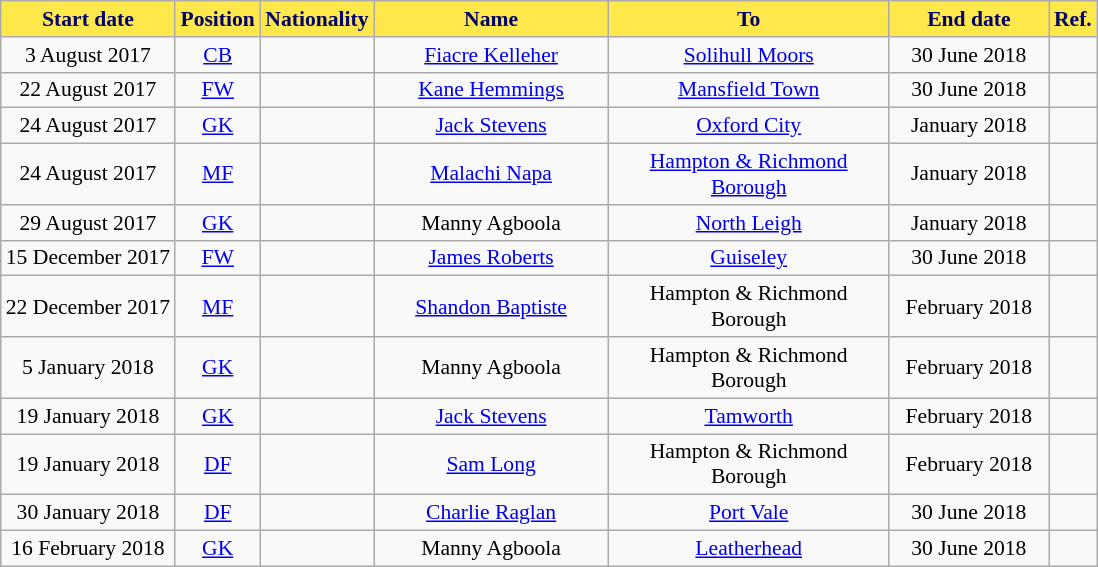<table class="wikitable"  style="text-align:center; font-size:90%; ">
<tr>
<th style="background:#FEE84B; color:#000066; width:100px;">Start date</th>
<th style="background:#FEE84B; color:#000066; width:50px;">Position</th>
<th style="background:#FEE84B; color:#000066; width:50px;">Nationality</th>
<th style="background:#FEE84B; color:#000066; width:150px;">Name</th>
<th style="background:#FEE84B; color:#000066; width:180px;">To</th>
<th style="background:#FEE84B; color:#000066; width:100px;">End date</th>
<th style="background:#FEE84B; color:#000066; width:25px;">Ref.</th>
</tr>
<tr>
<td>3 August 2017</td>
<td><a href='#'>CB</a></td>
<td></td>
<td><a href='#'>Fiacre Kelleher</a></td>
<td><a href='#'>Solihull Moors</a></td>
<td>30 June 2018</td>
<td></td>
</tr>
<tr>
<td>22 August 2017</td>
<td><a href='#'>FW</a></td>
<td></td>
<td><a href='#'>Kane Hemmings</a></td>
<td><a href='#'>Mansfield Town</a></td>
<td>30 June 2018</td>
<td></td>
</tr>
<tr>
<td>24 August 2017</td>
<td><a href='#'>GK</a></td>
<td></td>
<td><a href='#'>Jack Stevens</a></td>
<td><a href='#'>Oxford City</a></td>
<td>January 2018</td>
<td></td>
</tr>
<tr>
<td>24 August 2017</td>
<td><a href='#'>MF</a></td>
<td></td>
<td><a href='#'>Malachi Napa</a></td>
<td><a href='#'>Hampton & Richmond Borough</a></td>
<td>January 2018</td>
<td></td>
</tr>
<tr>
<td>29 August 2017</td>
<td><a href='#'>GK</a></td>
<td></td>
<td>Manny Agboola</td>
<td><a href='#'>North Leigh</a></td>
<td>January 2018</td>
<td></td>
</tr>
<tr>
<td style="white-space: nowrap;">15 December 2017</td>
<td><a href='#'>FW</a></td>
<td></td>
<td><a href='#'>James Roberts</a></td>
<td><a href='#'>Guiseley</a></td>
<td>30 June 2018</td>
<td></td>
</tr>
<tr>
<td style="white-space: nowrap;">22 December 2017</td>
<td><a href='#'>MF</a></td>
<td></td>
<td><a href='#'>Shandon Baptiste</a></td>
<td>Hampton & Richmond Borough</td>
<td>February 2018</td>
<td></td>
</tr>
<tr>
<td>5 January 2018</td>
<td><a href='#'>GK</a></td>
<td></td>
<td>Manny Agboola</td>
<td>Hampton & Richmond Borough</td>
<td>February 2018</td>
<td></td>
</tr>
<tr>
<td>19 January 2018</td>
<td><a href='#'>GK</a></td>
<td></td>
<td><a href='#'>Jack Stevens</a></td>
<td><a href='#'>Tamworth</a></td>
<td>February 2018</td>
<td></td>
</tr>
<tr>
<td>19 January 2018</td>
<td><a href='#'>DF</a></td>
<td></td>
<td><a href='#'>Sam Long</a></td>
<td>Hampton & Richmond Borough</td>
<td>February 2018</td>
<td></td>
</tr>
<tr>
<td>30 January 2018</td>
<td><a href='#'>DF</a></td>
<td></td>
<td><a href='#'>Charlie Raglan</a></td>
<td><a href='#'>Port Vale</a></td>
<td>30 June 2018</td>
<td></td>
</tr>
<tr>
<td>16 February 2018</td>
<td><a href='#'>GK</a></td>
<td></td>
<td>Manny Agboola</td>
<td><a href='#'>Leatherhead</a></td>
<td>30 June 2018</td>
<td></td>
</tr>
</table>
